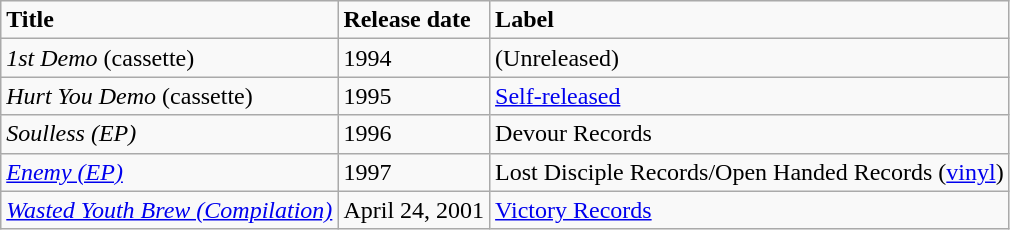<table class="wikitable">
<tr>
<td><strong>Title</strong></td>
<td><strong>Release date</strong></td>
<td><strong>Label</strong></td>
</tr>
<tr>
<td><em>1st Demo</em> (cassette)</td>
<td>1994</td>
<td>(Unreleased)</td>
</tr>
<tr>
<td><em>Hurt You Demo</em> (cassette)</td>
<td>1995</td>
<td><a href='#'>Self-released</a></td>
</tr>
<tr>
<td><em>Soulless (EP)</em></td>
<td>1996</td>
<td>Devour Records</td>
</tr>
<tr>
<td><em><a href='#'>Enemy (EP)</a></em></td>
<td>1997</td>
<td>Lost Disciple Records/Open Handed Records (<a href='#'>vinyl</a>)</td>
</tr>
<tr>
<td><em><a href='#'>Wasted Youth Brew (Compilation)</a></em></td>
<td>April 24, 2001</td>
<td><a href='#'>Victory Records</a></td>
</tr>
</table>
